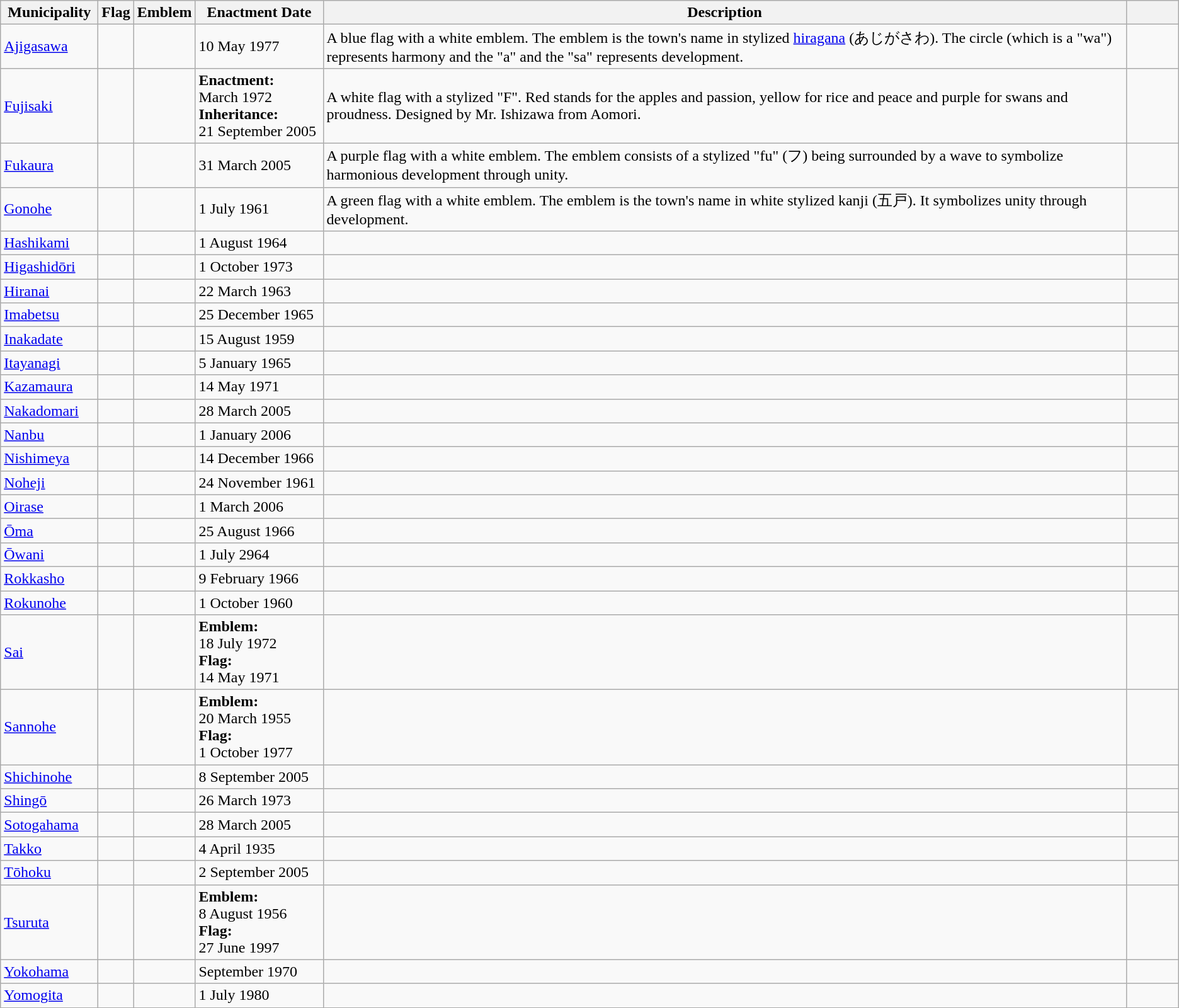<table class="wikitable">
<tr>
<th style="width:12ch;">Municipality</th>
<th>Flag</th>
<th>Emblem</th>
<th style="width:16ch;">Enactment Date</th>
<th>Description</th>
<th style="width:6ch;"></th>
</tr>
<tr>
<td><a href='#'>Ajigasawa</a></td>
<td></td>
<td></td>
<td>10 May 1977</td>
<td>A blue flag with a white emblem. The emblem is the town's name in stylized <a href='#'>hiragana</a> (あじがさわ). The circle (which is a "wa") represents harmony and the "a" and the "sa" represents development.</td>
<td></td>
</tr>
<tr>
<td><a href='#'>Fujisaki</a></td>
<td></td>
<td></td>
<td><strong>Enactment:</strong><br>March 1972<br><strong>Inheritance:</strong><br>21 September 2005</td>
<td>A white flag with a stylized "F". Red stands for the apples and passion, yellow for rice and peace and purple for swans and proudness. Designed by Mr. Ishizawa from Aomori.</td>
<td></td>
</tr>
<tr>
<td><a href='#'>Fukaura</a></td>
<td></td>
<td></td>
<td>31 March 2005</td>
<td>A purple flag with a white emblem. The emblem consists of a stylized "fu" (フ) being surrounded by a wave to symbolize harmonious development through unity.</td>
<td></td>
</tr>
<tr>
<td><a href='#'>Gonohe</a></td>
<td></td>
<td></td>
<td>1 July 1961</td>
<td>A green flag with a white emblem. The emblem is the town's name in white stylized kanji (五戸). It symbolizes unity through development.</td>
<td></td>
</tr>
<tr>
<td><a href='#'>Hashikami</a></td>
<td></td>
<td></td>
<td>1 August 1964</td>
<td></td>
<td></td>
</tr>
<tr>
<td><a href='#'>Higashidōri</a></td>
<td></td>
<td></td>
<td>1 October 1973</td>
<td></td>
<td></td>
</tr>
<tr>
<td><a href='#'>Hiranai</a></td>
<td></td>
<td></td>
<td>22 March 1963</td>
<td></td>
<td></td>
</tr>
<tr>
<td><a href='#'>Imabetsu</a></td>
<td></td>
<td></td>
<td>25 December 1965</td>
<td></td>
<td></td>
</tr>
<tr>
<td><a href='#'>Inakadate</a></td>
<td></td>
<td></td>
<td>15 August 1959</td>
<td></td>
<td></td>
</tr>
<tr>
<td><a href='#'>Itayanagi</a></td>
<td></td>
<td></td>
<td>5 January 1965</td>
<td></td>
<td></td>
</tr>
<tr>
<td><a href='#'>Kazamaura</a></td>
<td></td>
<td></td>
<td>14 May 1971</td>
<td></td>
<td></td>
</tr>
<tr>
<td><a href='#'>Nakadomari</a></td>
<td></td>
<td></td>
<td>28 March 2005</td>
<td></td>
<td></td>
</tr>
<tr>
<td><a href='#'>Nanbu</a></td>
<td></td>
<td></td>
<td>1 January 2006</td>
<td></td>
<td></td>
</tr>
<tr>
<td><a href='#'>Nishimeya</a></td>
<td></td>
<td></td>
<td>14 December 1966</td>
<td></td>
<td></td>
</tr>
<tr>
<td><a href='#'>Noheji</a></td>
<td></td>
<td></td>
<td>24 November 1961</td>
<td></td>
<td></td>
</tr>
<tr>
<td><a href='#'>Oirase</a></td>
<td></td>
<td></td>
<td>1 March 2006</td>
<td></td>
<td></td>
</tr>
<tr>
<td><a href='#'>Ōma</a></td>
<td></td>
<td></td>
<td>25 August 1966</td>
<td></td>
<td></td>
</tr>
<tr>
<td><a href='#'>Ōwani</a></td>
<td></td>
<td></td>
<td>1 July 2964</td>
<td></td>
<td></td>
</tr>
<tr>
<td><a href='#'>Rokkasho</a></td>
<td></td>
<td></td>
<td>9 February 1966</td>
<td></td>
<td></td>
</tr>
<tr>
<td><a href='#'>Rokunohe</a></td>
<td></td>
<td></td>
<td>1 October 1960</td>
<td></td>
<td></td>
</tr>
<tr>
<td><a href='#'>Sai</a></td>
<td></td>
<td></td>
<td><strong>Emblem:</strong><br>18 July 1972<br><strong>Flag:</strong><br>14 May 1971</td>
<td></td>
<td></td>
</tr>
<tr>
<td><a href='#'>Sannohe</a></td>
<td></td>
<td></td>
<td><strong>Emblem:</strong><br>20 March 1955<br><strong>Flag:</strong><br>1 October 1977</td>
<td></td>
<td></td>
</tr>
<tr>
<td><a href='#'>Shichinohe</a></td>
<td></td>
<td></td>
<td>8 September 2005</td>
<td></td>
<td></td>
</tr>
<tr>
<td><a href='#'>Shingō</a></td>
<td></td>
<td></td>
<td>26 March 1973</td>
<td></td>
<td></td>
</tr>
<tr>
<td><a href='#'>Sotogahama</a></td>
<td></td>
<td></td>
<td>28 March 2005</td>
<td></td>
<td></td>
</tr>
<tr>
<td><a href='#'>Takko</a></td>
<td></td>
<td></td>
<td>4 April 1935</td>
<td></td>
<td></td>
</tr>
<tr>
<td><a href='#'>Tōhoku</a></td>
<td></td>
<td></td>
<td>2 September 2005</td>
<td></td>
<td></td>
</tr>
<tr>
<td><a href='#'>Tsuruta</a></td>
<td></td>
<td></td>
<td><strong>Emblem:</strong><br>8 August 1956<br><strong>Flag:</strong><br>27 June 1997</td>
<td></td>
<td></td>
</tr>
<tr>
<td><a href='#'>Yokohama</a></td>
<td></td>
<td></td>
<td>September 1970</td>
<td></td>
<td></td>
</tr>
<tr>
<td><a href='#'>Yomogita</a></td>
<td></td>
<td></td>
<td>1 July 1980</td>
<td></td>
<td></td>
</tr>
</table>
